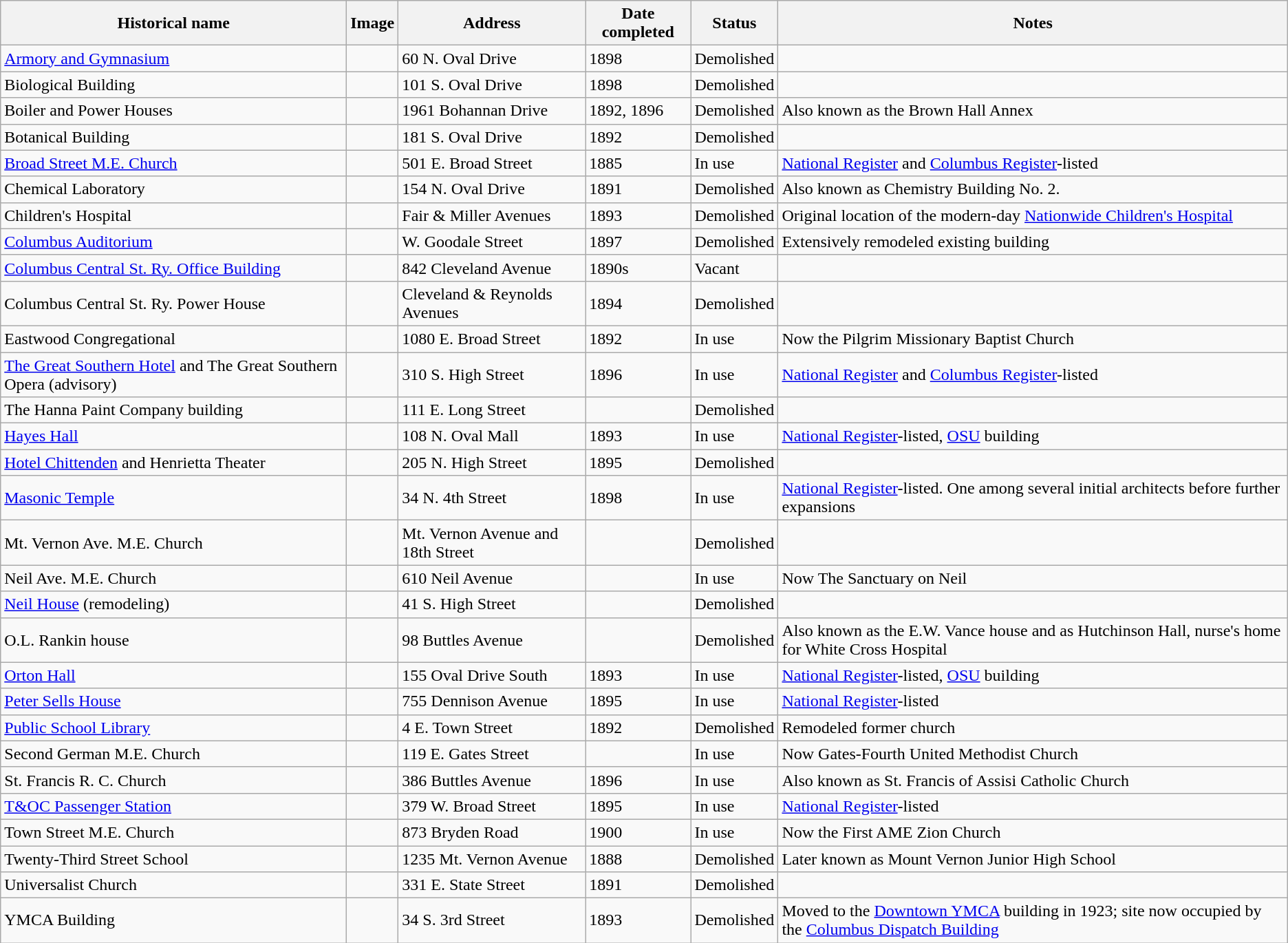<table class="wikitable sortable">
<tr>
<th>Historical name</th>
<th>Image</th>
<th>Address</th>
<th>Date completed</th>
<th>Status</th>
<th>Notes</th>
</tr>
<tr>
<td><a href='#'>Armory and Gymnasium</a></td>
<td></td>
<td>60 N. Oval Drive</td>
<td>1898</td>
<td>Demolished</td>
<td></td>
</tr>
<tr>
<td>Biological Building</td>
<td></td>
<td>101 S. Oval Drive</td>
<td>1898</td>
<td>Demolished</td>
<td></td>
</tr>
<tr>
<td>Boiler and Power Houses</td>
<td></td>
<td>1961 Bohannan Drive</td>
<td>1892, 1896</td>
<td>Demolished</td>
<td>Also known as the Brown Hall Annex</td>
</tr>
<tr>
<td>Botanical Building</td>
<td></td>
<td>181 S. Oval Drive</td>
<td>1892</td>
<td>Demolished</td>
<td></td>
</tr>
<tr>
<td><a href='#'>Broad Street M.E. Church</a></td>
<td></td>
<td>501 E. Broad Street</td>
<td>1885</td>
<td>In use</td>
<td><a href='#'>National Register</a> and <a href='#'>Columbus Register</a>-listed</td>
</tr>
<tr>
<td>Chemical Laboratory</td>
<td></td>
<td>154 N. Oval Drive</td>
<td>1891</td>
<td>Demolished</td>
<td>Also known as Chemistry Building No. 2.</td>
</tr>
<tr>
<td>Children's Hospital</td>
<td></td>
<td>Fair & Miller Avenues</td>
<td>1893</td>
<td>Demolished</td>
<td>Original location of the modern-day <a href='#'>Nationwide Children's Hospital</a></td>
</tr>
<tr>
<td><a href='#'>Columbus Auditorium</a></td>
<td></td>
<td>W. Goodale Street</td>
<td>1897</td>
<td>Demolished</td>
<td>Extensively remodeled existing building</td>
</tr>
<tr>
<td><a href='#'>Columbus Central St. Ry. Office Building</a></td>
<td></td>
<td>842 Cleveland Avenue</td>
<td>1890s</td>
<td>Vacant</td>
<td></td>
</tr>
<tr>
<td>Columbus Central St. Ry. Power House</td>
<td></td>
<td>Cleveland & Reynolds Avenues</td>
<td>1894</td>
<td>Demolished</td>
<td></td>
</tr>
<tr>
<td>Eastwood Congregational</td>
<td></td>
<td>1080 E. Broad Street</td>
<td>1892</td>
<td>In use</td>
<td>Now the Pilgrim Missionary Baptist Church</td>
</tr>
<tr>
<td><a href='#'>The Great Southern Hotel</a> and The Great Southern Opera (advisory)</td>
<td></td>
<td>310 S. High Street</td>
<td>1896</td>
<td>In use</td>
<td><a href='#'>National Register</a> and <a href='#'>Columbus Register</a>-listed</td>
</tr>
<tr>
<td>The Hanna Paint Company building</td>
<td></td>
<td>111 E. Long Street</td>
<td></td>
<td>Demolished</td>
<td></td>
</tr>
<tr>
<td><a href='#'>Hayes Hall</a></td>
<td></td>
<td>108 N. Oval Mall</td>
<td>1893</td>
<td>In use</td>
<td><a href='#'>National Register</a>-listed, <a href='#'>OSU</a> building</td>
</tr>
<tr>
<td><a href='#'>Hotel Chittenden</a> and Henrietta Theater</td>
<td></td>
<td>205 N. High Street</td>
<td>1895</td>
<td>Demolished</td>
<td></td>
</tr>
<tr>
<td><a href='#'>Masonic Temple</a></td>
<td></td>
<td>34 N. 4th Street</td>
<td>1898</td>
<td>In use</td>
<td><a href='#'>National Register</a>-listed. One among several initial architects before further expansions</td>
</tr>
<tr>
<td>Mt. Vernon Ave. M.E. Church</td>
<td></td>
<td>Mt. Vernon Avenue and 18th Street</td>
<td></td>
<td>Demolished</td>
<td></td>
</tr>
<tr>
<td>Neil Ave. M.E. Church</td>
<td></td>
<td>610 Neil Avenue</td>
<td></td>
<td>In use</td>
<td>Now The Sanctuary on Neil</td>
</tr>
<tr>
<td><a href='#'>Neil House</a> (remodeling)</td>
<td></td>
<td>41 S. High Street</td>
<td></td>
<td>Demolished</td>
<td></td>
</tr>
<tr>
<td>O.L. Rankin house</td>
<td></td>
<td>98 Buttles Avenue</td>
<td></td>
<td>Demolished</td>
<td>Also known as the E.W. Vance house and as Hutchinson Hall, nurse's home for White Cross Hospital</td>
</tr>
<tr>
<td><a href='#'>Orton Hall</a></td>
<td></td>
<td>155 Oval Drive South</td>
<td>1893</td>
<td>In use</td>
<td><a href='#'>National Register</a>-listed, <a href='#'>OSU</a> building</td>
</tr>
<tr>
<td><a href='#'>Peter Sells House</a></td>
<td></td>
<td>755 Dennison Avenue</td>
<td>1895</td>
<td>In use</td>
<td><a href='#'>National Register</a>-listed</td>
</tr>
<tr>
<td><a href='#'>Public School Library</a></td>
<td></td>
<td>4 E. Town Street</td>
<td>1892</td>
<td>Demolished</td>
<td>Remodeled former church</td>
</tr>
<tr>
<td>Second German M.E. Church</td>
<td></td>
<td>119 E. Gates Street</td>
<td></td>
<td>In use</td>
<td>Now Gates-Fourth United Methodist Church</td>
</tr>
<tr>
<td>St. Francis R. C. Church</td>
<td></td>
<td>386 Buttles Avenue</td>
<td>1896</td>
<td>In use</td>
<td>Also known as St. Francis of Assisi Catholic Church</td>
</tr>
<tr>
<td><a href='#'>T&OC Passenger Station</a></td>
<td></td>
<td>379 W. Broad Street</td>
<td>1895</td>
<td>In use</td>
<td><a href='#'>National Register</a>-listed</td>
</tr>
<tr>
<td>Town Street M.E. Church</td>
<td></td>
<td>873 Bryden Road</td>
<td>1900</td>
<td>In use</td>
<td>Now the First AME Zion Church</td>
</tr>
<tr>
<td>Twenty-Third Street School</td>
<td></td>
<td>1235 Mt. Vernon Avenue</td>
<td>1888</td>
<td>Demolished</td>
<td>Later known as Mount Vernon Junior High School</td>
</tr>
<tr>
<td>Universalist Church</td>
<td></td>
<td>331 E. State Street</td>
<td>1891</td>
<td>Demolished</td>
<td></td>
</tr>
<tr>
<td>YMCA Building</td>
<td></td>
<td>34 S. 3rd Street</td>
<td>1893</td>
<td>Demolished</td>
<td>Moved to the <a href='#'>Downtown YMCA</a> building in 1923; site now occupied by the <a href='#'>Columbus Dispatch Building</a></td>
</tr>
</table>
